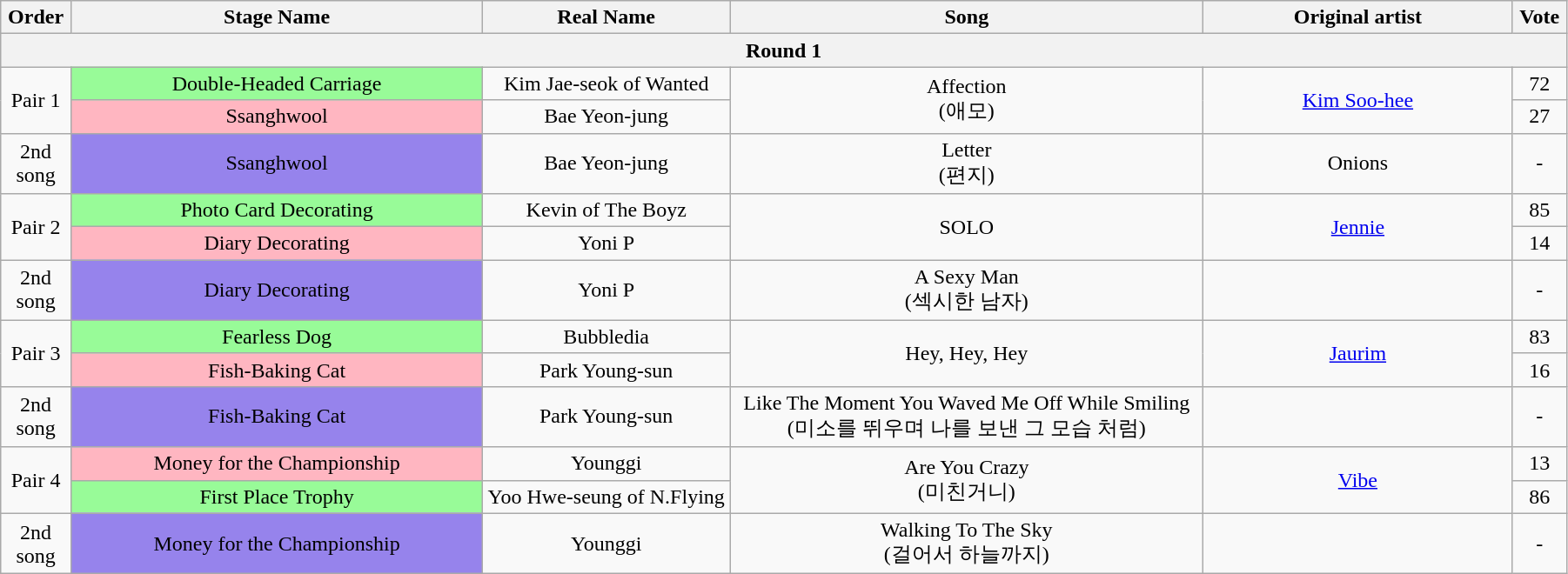<table class="wikitable" style="text-align:center; width:95%;">
<tr>
<th style="width:1%;">Order</th>
<th style="width:20%;">Stage Name</th>
<th style="width:12%;">Real Name</th>
<th style="width:23%;">Song</th>
<th style="width:15%;">Original artist</th>
<th style="width:1%;">Vote</th>
</tr>
<tr>
<th colspan=6>Round 1</th>
</tr>
<tr>
<td rowspan=2>Pair 1</td>
<td bgcolor="palegreen">Double-Headed Carriage</td>
<td>Kim Jae-seok of Wanted</td>
<td rowspan=2>Affection<br>(애모)</td>
<td rowspan=2><a href='#'>Kim Soo-hee</a></td>
<td>72</td>
</tr>
<tr>
<td bgcolor="lightpink">Ssanghwool</td>
<td>Bae Yeon-jung</td>
<td>27</td>
</tr>
<tr>
<td>2nd song</td>
<td bgcolor="#9683EC">Ssanghwool</td>
<td>Bae Yeon-jung</td>
<td>Letter<br>(편지)</td>
<td>Onions</td>
<td>-</td>
</tr>
<tr>
<td rowspan=2>Pair 2</td>
<td bgcolor="palegreen">Photo Card Decorating</td>
<td>Kevin of The Boyz</td>
<td rowspan=2>SOLO</td>
<td rowspan=2><a href='#'>Jennie</a></td>
<td>85</td>
</tr>
<tr>
<td bgcolor="lightpink">Diary Decorating</td>
<td>Yoni P</td>
<td>14</td>
</tr>
<tr>
<td>2nd song</td>
<td bgcolor="#9683EC">Diary Decorating</td>
<td>Yoni P</td>
<td>A Sexy Man<br>(섹시한 남자)</td>
<td></td>
<td>-</td>
</tr>
<tr>
<td rowspan=2>Pair 3</td>
<td bgcolor="palegreen">Fearless Dog</td>
<td>Bubbledia</td>
<td rowspan=2>Hey, Hey, Hey</td>
<td rowspan=2><a href='#'>Jaurim</a></td>
<td>83</td>
</tr>
<tr>
<td bgcolor="lightpink">Fish-Baking Cat</td>
<td>Park Young-sun</td>
<td>16</td>
</tr>
<tr>
<td>2nd song</td>
<td bgcolor="#9683EC">Fish-Baking Cat</td>
<td>Park Young-sun</td>
<td>Like The Moment You Waved Me Off While Smiling<br>(미소를 뛰우며 나를 보낸 그 모습 처럼)</td>
<td></td>
<td>-</td>
</tr>
<tr>
<td rowspan=2>Pair 4</td>
<td bgcolor="lightpink">Money for the Championship</td>
<td>Younggi</td>
<td rowspan=2>Are You Crazy<br>(미친거니)</td>
<td rowspan=2><a href='#'>Vibe</a></td>
<td>13</td>
</tr>
<tr>
<td bgcolor="palegreen">First Place Trophy</td>
<td>Yoo Hwe-seung of N.Flying</td>
<td>86</td>
</tr>
<tr>
<td>2nd song</td>
<td bgcolor="#9683EC">Money for the Championship</td>
<td>Younggi</td>
<td>Walking To The Sky<br>(걸어서 하늘까지)</td>
<td></td>
<td>-</td>
</tr>
</table>
